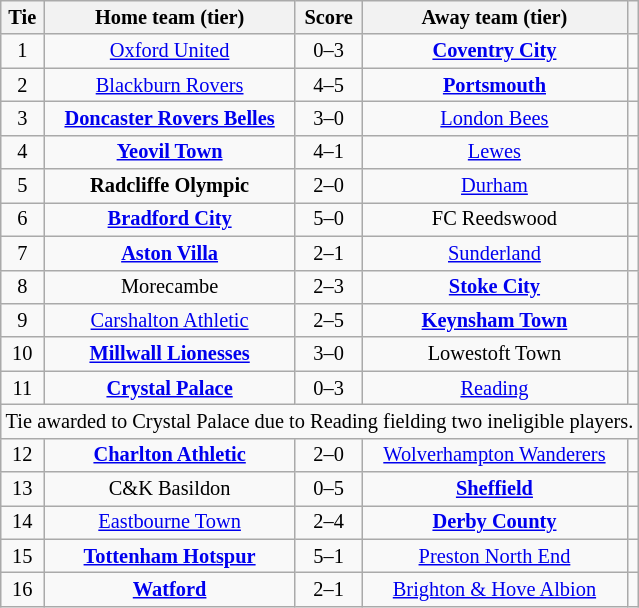<table class="wikitable" style="text-align:center; font-size:85%">
<tr>
<th>Tie</th>
<th>Home team (tier)</th>
<th>Score</th>
<th>Away team (tier)</th>
<th></th>
</tr>
<tr>
<td style="text-align:center;">1</td>
<td><a href='#'>Oxford United</a></td>
<td style="text-align:center;">0–3</td>
<td><strong><a href='#'>Coventry City</a></strong></td>
<td></td>
</tr>
<tr>
<td style="text-align:center;">2</td>
<td><a href='#'>Blackburn Rovers</a></td>
<td style="text-align:center;">4–5</td>
<td><strong><a href='#'>Portsmouth</a></strong></td>
<td></td>
</tr>
<tr>
<td style="text-align:center;">3</td>
<td><strong><a href='#'>Doncaster Rovers Belles</a></strong></td>
<td style="text-align:center;">3–0</td>
<td><a href='#'>London Bees</a></td>
<td></td>
</tr>
<tr>
<td style="text-align:center;">4</td>
<td><strong><a href='#'>Yeovil Town</a></strong></td>
<td style="text-align:center;">4–1</td>
<td><a href='#'>Lewes</a></td>
<td></td>
</tr>
<tr>
<td style="text-align:center;">5</td>
<td><strong>Radcliffe Olympic</strong></td>
<td style="text-align:center;">2–0</td>
<td><a href='#'>Durham</a></td>
<td></td>
</tr>
<tr>
<td style="text-align:center;">6</td>
<td><strong><a href='#'>Bradford City</a></strong></td>
<td style="text-align:center;">5–0</td>
<td>FC Reedswood</td>
<td></td>
</tr>
<tr>
<td style="text-align:center;">7</td>
<td><strong><a href='#'>Aston Villa</a></strong></td>
<td style="text-align:center;">2–1</td>
<td><a href='#'>Sunderland</a></td>
<td></td>
</tr>
<tr>
<td style="text-align:center;">8</td>
<td>Morecambe</td>
<td style="text-align:center;">2–3</td>
<td><strong><a href='#'>Stoke City</a></strong></td>
<td></td>
</tr>
<tr>
<td style="text-align:center;">9</td>
<td><a href='#'>Carshalton Athletic</a></td>
<td style="text-align:center;">2–5</td>
<td><strong><a href='#'>Keynsham Town</a></strong></td>
<td></td>
</tr>
<tr>
<td style="text-align:center;">10</td>
<td><strong><a href='#'>Millwall Lionesses</a></strong></td>
<td style="text-align:center;">3–0</td>
<td>Lowestoft Town</td>
<td></td>
</tr>
<tr>
<td style="text-align:center;">11</td>
<td><strong><a href='#'>Crystal Palace</a></strong></td>
<td style="text-align:center;">0–3</td>
<td><a href='#'>Reading</a></td>
<td></td>
</tr>
<tr>
<td colspan="5" style="text-align: center;">Tie awarded to Crystal Palace due to Reading fielding two ineligible players.</td>
</tr>
<tr>
<td style="text-align:center;">12</td>
<td><strong><a href='#'>Charlton Athletic</a></strong></td>
<td style="text-align:center;">2–0</td>
<td><a href='#'>Wolverhampton Wanderers</a></td>
<td></td>
</tr>
<tr>
<td style="text-align:center;">13</td>
<td>C&K Basildon</td>
<td style="text-align:center;">0–5</td>
<td><strong><a href='#'>Sheffield</a></strong></td>
<td></td>
</tr>
<tr>
<td style="text-align:center;">14</td>
<td><a href='#'>Eastbourne Town</a></td>
<td style="text-align:center;">2–4 </td>
<td><strong><a href='#'>Derby County</a></strong></td>
<td></td>
</tr>
<tr>
<td style="text-align:center;">15</td>
<td><strong><a href='#'>Tottenham Hotspur</a></strong></td>
<td style="text-align:center;">5–1</td>
<td><a href='#'>Preston North End</a></td>
<td></td>
</tr>
<tr>
<td style="text-align:center;">16</td>
<td><strong><a href='#'>Watford</a></strong></td>
<td style="text-align:center;">2–1</td>
<td><a href='#'>Brighton & Hove Albion</a></td>
<td></td>
</tr>
</table>
